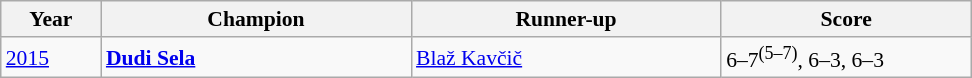<table class="wikitable" style="font-size:90%">
<tr>
<th width="60">Year</th>
<th width="200">Champion</th>
<th width="200">Runner-up</th>
<th width="160">Score</th>
</tr>
<tr>
<td><a href='#'>2015</a></td>
<td> <strong><a href='#'>Dudi Sela</a></strong></td>
<td> <a href='#'>Blaž Kavčič</a></td>
<td>6–7<sup>(5–7)</sup>, 6–3, 6–3</td>
</tr>
</table>
